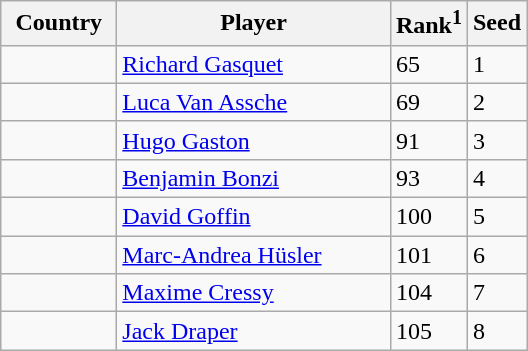<table class="sortable wikitable">
<tr>
<th width="70">Country</th>
<th width="175">Player</th>
<th>Rank<sup>1</sup></th>
<th>Seed</th>
</tr>
<tr>
<td></td>
<td><a href='#'>Richard Gasquet</a></td>
<td>65</td>
<td>1</td>
</tr>
<tr>
<td></td>
<td><a href='#'>Luca Van Assche</a></td>
<td>69</td>
<td>2</td>
</tr>
<tr>
<td></td>
<td><a href='#'>Hugo Gaston</a></td>
<td>91</td>
<td>3</td>
</tr>
<tr>
<td></td>
<td><a href='#'>Benjamin Bonzi</a></td>
<td>93</td>
<td>4</td>
</tr>
<tr>
<td></td>
<td><a href='#'>David Goffin</a></td>
<td>100</td>
<td>5</td>
</tr>
<tr>
<td></td>
<td><a href='#'>Marc-Andrea Hüsler</a></td>
<td>101</td>
<td>6</td>
</tr>
<tr>
<td></td>
<td><a href='#'>Maxime Cressy</a></td>
<td>104</td>
<td>7</td>
</tr>
<tr>
<td></td>
<td><a href='#'>Jack Draper</a></td>
<td>105</td>
<td>8</td>
</tr>
</table>
